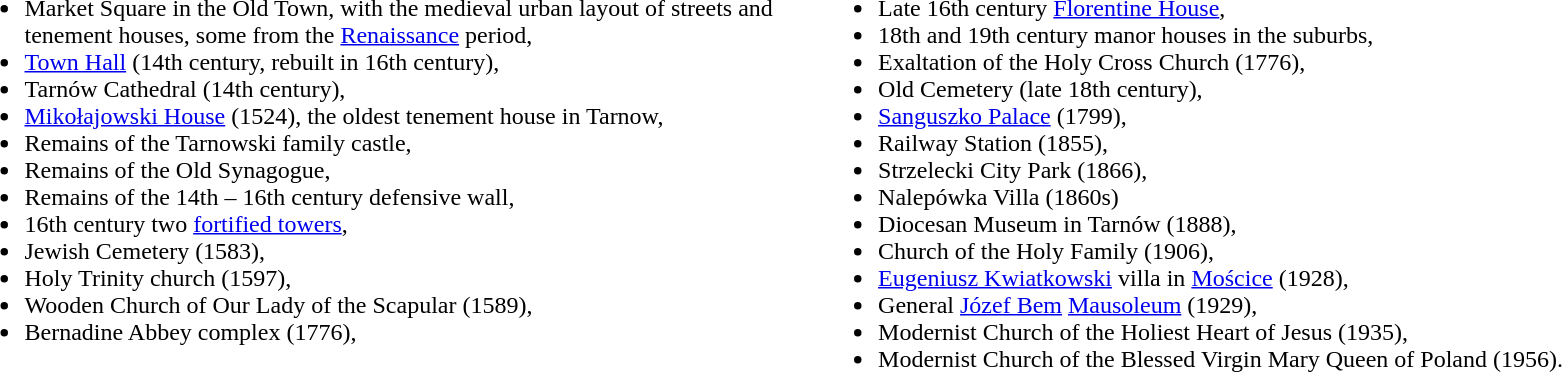<table width="98%">
<tr>
<td valign="top" width="46%"><br><ul><li>Market Square in the Old Town, with the medieval urban layout of streets and tenement houses, some from the <a href='#'>Renaissance</a> period,</li><li><a href='#'>Town Hall</a> (14th century, rebuilt in 16th century),</li><li>Tarnów Cathedral (14th century),</li><li><a href='#'>Mikołajowski House</a> (1524), the oldest tenement house in Tarnow,</li><li>Remains of the Tarnowski family castle,</li><li>Remains of the Old Synagogue,</li><li>Remains of the 14th – 16th century defensive wall,</li><li>16th century two <a href='#'>fortified towers</a>,</li><li>Jewish Cemetery (1583),</li><li>Holy Trinity church (1597),</li><li>Wooden Church of Our Lady of the Scapular (1589),</li><li>Bernadine Abbey complex (1776),</li></ul></td>
<td valign="top"><br><ul><li>Late 16th century <a href='#'>Florentine House</a>,</li><li>18th and 19th century manor houses in the suburbs,</li><li>Exaltation of the Holy Cross Church (1776),</li><li>Old Cemetery (late 18th century),</li><li><a href='#'>Sanguszko Palace</a> (1799),</li><li>Railway Station (1855),</li><li>Strzelecki City Park (1866),</li><li>Nalepówka Villa (1860s)</li><li>Diocesan Museum in Tarnów (1888),</li><li>Church of the Holy Family (1906),</li><li><a href='#'>Eugeniusz Kwiatkowski</a> villa in <a href='#'>Mościce</a> (1928),</li><li>General <a href='#'>Józef Bem</a> <a href='#'>Mausoleum</a> (1929),</li><li>Modernist Church of the Holiest Heart of Jesus (1935),</li><li>Modernist Church of the Blessed Virgin Mary Queen of Poland (1956).</li></ul></td>
</tr>
</table>
